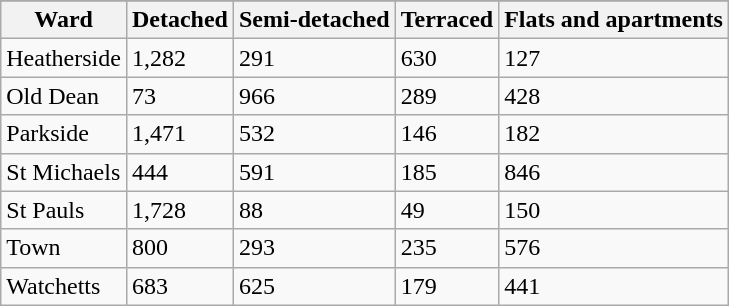<table class="wikitable">
<tr>
</tr>
<tr>
<th>Ward</th>
<th>Detached</th>
<th>Semi-detached</th>
<th>Terraced</th>
<th>Flats and apartments</th>
</tr>
<tr>
<td>Heatherside</td>
<td>1,282</td>
<td>291</td>
<td>630</td>
<td>127</td>
</tr>
<tr>
<td>Old Dean</td>
<td>73</td>
<td>966</td>
<td>289</td>
<td>428</td>
</tr>
<tr>
<td>Parkside</td>
<td>1,471</td>
<td>532</td>
<td>146</td>
<td>182</td>
</tr>
<tr>
<td>St Michaels</td>
<td>444</td>
<td>591</td>
<td>185</td>
<td>846</td>
</tr>
<tr>
<td>St Pauls</td>
<td>1,728</td>
<td>88</td>
<td>49</td>
<td>150</td>
</tr>
<tr>
<td>Town</td>
<td>800</td>
<td>293</td>
<td>235</td>
<td>576</td>
</tr>
<tr>
<td>Watchetts</td>
<td>683</td>
<td>625</td>
<td>179</td>
<td>441</td>
</tr>
</table>
